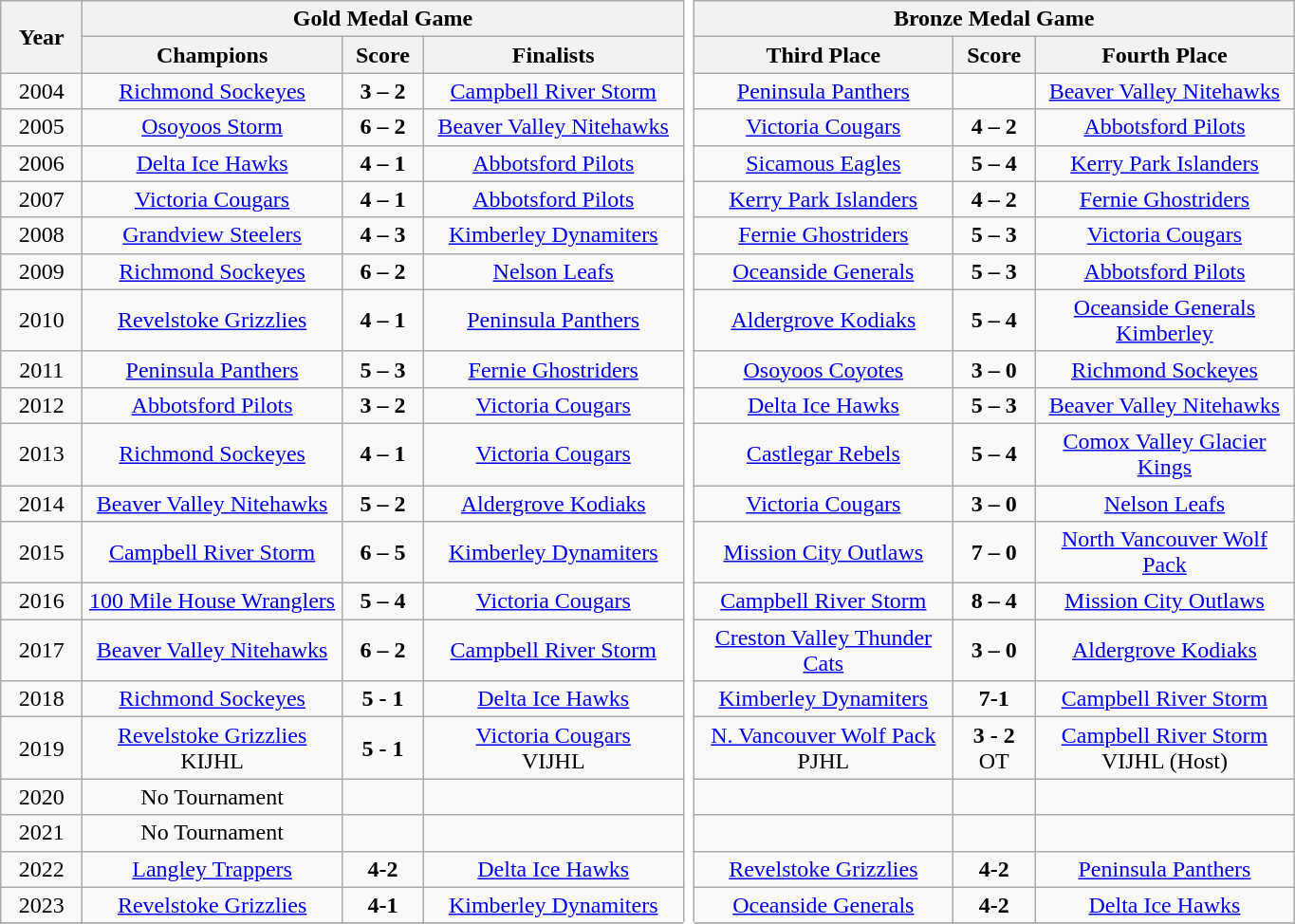<table class="wikitable"  style="text-align:center;">
<tr>
<th rowspan="2" style="width: 50px;">Year</th>
<th colspan="3">Gold Medal Game</th>
<th rowspan="100" style="background:#fff; border-color:#fff #aaa"></th>
<th colspan="3">Bronze Medal Game</th>
</tr>
<tr>
<th style="width: 175px">Champions</th>
<th style="width: 50px">Score</th>
<th style="width: 175px">Finalists</th>
<th style="width: 175px">Third Place</th>
<th style="width: 50px">Score</th>
<th style="width: 175px">Fourth Place</th>
</tr>
<tr>
<td>2004</td>
<td><a href='#'>Richmond Sockeyes</a><br></td>
<td><strong>3 – 2</strong></td>
<td><a href='#'>Campbell River Storm</a><br></td>
<td><a href='#'>Peninsula Panthers</a><br></td>
<td></td>
<td><a href='#'>Beaver Valley Nitehawks</a><br></td>
</tr>
<tr>
<td>2005</td>
<td><a href='#'>Osoyoos Storm</a><br></td>
<td><strong>6 – 2</strong></td>
<td><a href='#'>Beaver Valley Nitehawks</a><br></td>
<td><a href='#'>Victoria Cougars</a><br></td>
<td><strong>4 – 2</strong></td>
<td><a href='#'>Abbotsford Pilots</a><br></td>
</tr>
<tr>
<td>2006</td>
<td><a href='#'>Delta Ice Hawks</a><br></td>
<td><strong>4 – 1</strong></td>
<td><a href='#'>Abbotsford Pilots</a><br></td>
<td><a href='#'>Sicamous Eagles</a><br></td>
<td><strong>5 – 4</strong></td>
<td><a href='#'>Kerry Park Islanders</a><br></td>
</tr>
<tr>
<td>2007</td>
<td><a href='#'>Victoria Cougars</a><br></td>
<td><strong>4 – 1</strong></td>
<td><a href='#'>Abbotsford Pilots</a><br></td>
<td><a href='#'>Kerry Park Islanders</a><br></td>
<td><strong>4 – 2</strong></td>
<td><a href='#'>Fernie Ghostriders</a><br></td>
</tr>
<tr>
<td>2008</td>
<td><a href='#'>Grandview Steelers</a><br></td>
<td><strong>4 – 3</strong></td>
<td><a href='#'>Kimberley Dynamiters</a><br></td>
<td><a href='#'>Fernie Ghostriders</a><br></td>
<td><strong>5 – 3</strong></td>
<td><a href='#'>Victoria Cougars</a><br></td>
</tr>
<tr>
<td>2009</td>
<td><a href='#'>Richmond Sockeyes</a><br></td>
<td><strong>6 – 2</strong></td>
<td><a href='#'>Nelson Leafs</a><br></td>
<td><a href='#'>Oceanside Generals</a><br></td>
<td><strong>5 – 3</strong></td>
<td><a href='#'>Abbotsford Pilots</a><br></td>
</tr>
<tr>
<td>2010</td>
<td><a href='#'>Revelstoke Grizzlies</a><br></td>
<td><strong>4 – 1</strong></td>
<td><a href='#'>Peninsula Panthers</a><br></td>
<td><a href='#'>Aldergrove Kodiaks</a><br></td>
<td><strong>5 – 4</strong></td>
<td><a href='#'>Oceanside Generals</a><br><a href='#'>Kimberley</a></td>
</tr>
<tr>
<td>2011</td>
<td><a href='#'>Peninsula Panthers</a><br></td>
<td><strong>5 – 3</strong></td>
<td><a href='#'>Fernie Ghostriders</a><br></td>
<td><a href='#'>Osoyoos Coyotes</a><br></td>
<td><strong>3 – 0</strong></td>
<td><a href='#'>Richmond Sockeyes</a><br></td>
</tr>
<tr>
<td>2012</td>
<td><a href='#'>Abbotsford Pilots</a><br></td>
<td><strong>3 – 2</strong><br></td>
<td><a href='#'>Victoria Cougars</a><br></td>
<td><a href='#'>Delta Ice Hawks</a><br></td>
<td><strong>5 – 3</strong></td>
<td><a href='#'>Beaver Valley Nitehawks</a><br></td>
</tr>
<tr>
<td>2013</td>
<td><a href='#'>Richmond Sockeyes</a><br></td>
<td><strong>4 – 1</strong></td>
<td><a href='#'>Victoria Cougars</a><br></td>
<td><a href='#'>Castlegar Rebels</a><br></td>
<td><strong>5 – 4</strong></td>
<td><a href='#'>Comox Valley Glacier Kings</a><br></td>
</tr>
<tr>
<td>2014</td>
<td><a href='#'>Beaver Valley Nitehawks</a><br></td>
<td><strong>5 – 2</strong></td>
<td><a href='#'>Aldergrove Kodiaks</a><br></td>
<td><a href='#'>Victoria Cougars</a><br></td>
<td><strong>3 – 0</strong></td>
<td><a href='#'>Nelson Leafs</a><br></td>
</tr>
<tr>
<td>2015</td>
<td><a href='#'>Campbell River Storm</a><br></td>
<td><strong>6 – 5</strong></td>
<td><a href='#'>Kimberley Dynamiters</a><br></td>
<td><a href='#'>Mission City Outlaws</a><br></td>
<td><strong>7 – 0</strong></td>
<td><a href='#'>North Vancouver Wolf Pack</a><br></td>
</tr>
<tr>
<td>2016</td>
<td><a href='#'>100 Mile House Wranglers</a><br></td>
<td><strong>5 – 4</strong></td>
<td><a href='#'>Victoria Cougars</a><br></td>
<td><a href='#'>Campbell River Storm</a><br></td>
<td><strong>8 – 4</strong></td>
<td><a href='#'>Mission City Outlaws</a><br></td>
</tr>
<tr>
<td>2017</td>
<td><a href='#'>Beaver Valley Nitehawks</a><br></td>
<td><strong>6 – 2</strong></td>
<td><a href='#'>Campbell River Storm</a><br></td>
<td><a href='#'>Creston Valley Thunder Cats</a><br></td>
<td><strong>3 – 0</strong></td>
<td><a href='#'>Aldergrove Kodiaks</a><br></td>
</tr>
<tr>
<td>2018</td>
<td><a href='#'>Richmond Sockeyes</a><br></td>
<td><strong>5 - 1</strong></td>
<td><a href='#'>Delta Ice Hawks</a><br></td>
<td><a href='#'>Kimberley Dynamiters</a><br></td>
<td><strong>7-1</strong></td>
<td><a href='#'>Campbell River Storm</a><br></td>
</tr>
<tr>
<td>2019</td>
<td><a href='#'>Revelstoke Grizzlies</a><br>KIJHL</td>
<td><strong>5 - 1</strong></td>
<td><a href='#'>Victoria Cougars</a><br>VIJHL</td>
<td><a href='#'>N. Vancouver Wolf Pack</a><br>PJHL</td>
<td><strong>3 - 2</strong><br>OT</td>
<td><a href='#'>Campbell River Storm</a><br>VIJHL (Host)</td>
</tr>
<tr>
<td>2020</td>
<td>No Tournament<br></td>
<td></td>
<td></td>
<td></td>
<td></td>
<td></td>
</tr>
<tr>
<td>2021</td>
<td>No Tournament<br></td>
<td></td>
<td></td>
<td></td>
<td></td>
<td></td>
</tr>
<tr>
<td>2022</td>
<td><a href='#'>Langley Trappers</a><br></td>
<td><strong>4-2</strong></td>
<td><a href='#'>Delta Ice Hawks</a><br></td>
<td><a href='#'>Revelstoke Grizzlies</a><br></td>
<td><strong>4-2</strong></td>
<td><a href='#'>Peninsula Panthers</a><br></td>
</tr>
<tr>
<td>2023</td>
<td><a href='#'>Revelstoke Grizzlies</a><br></td>
<td><strong>4-1</strong></td>
<td><a href='#'>Kimberley Dynamiters</a><br></td>
<td><a href='#'>Oceanside Generals</a><br></td>
<td><strong>4-2</strong></td>
<td><a href='#'>Delta Ice Hawks</a><br></td>
</tr>
<tr>
</tr>
</table>
